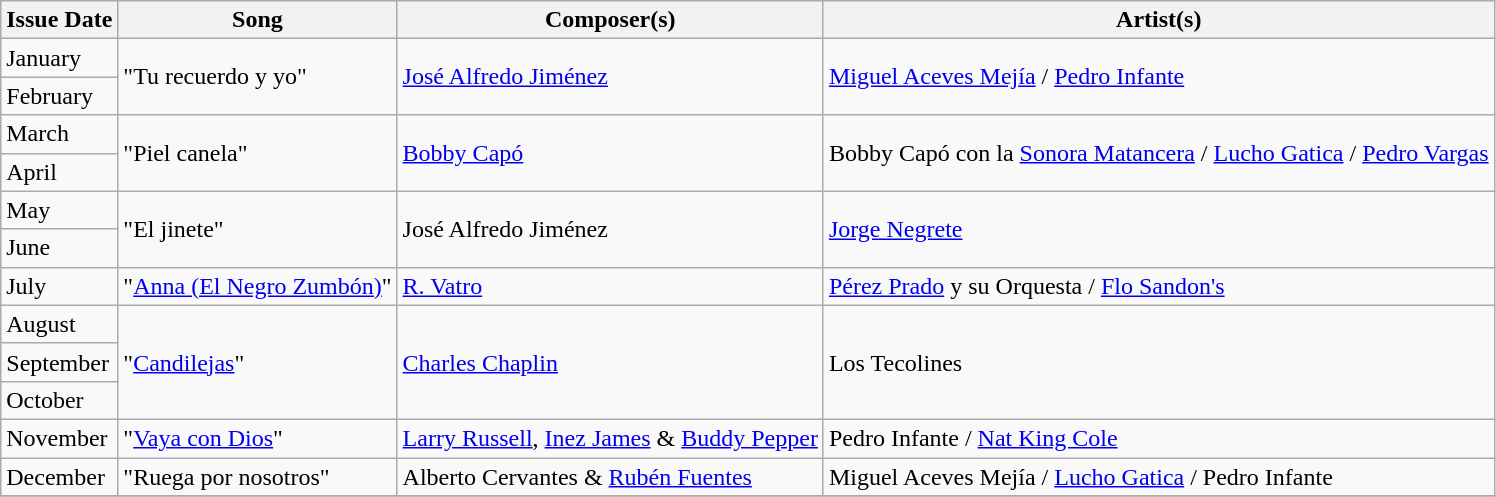<table class="wikitable">
<tr>
<th>Issue Date</th>
<th>Song</th>
<th>Composer(s)</th>
<th>Artist(s)</th>
</tr>
<tr>
<td>January</td>
<td align="left" rowspan="2">"Tu recuerdo y yo"</td>
<td align="left" rowspan="2"><a href='#'>José Alfredo Jiménez</a></td>
<td align="left" rowspan="2"><a href='#'>Miguel Aceves Mejía</a> / <a href='#'>Pedro Infante</a></td>
</tr>
<tr>
<td>February</td>
</tr>
<tr>
<td>March</td>
<td align="left" rowspan="2">"Piel canela"</td>
<td align="left" rowspan="2"><a href='#'>Bobby Capó</a></td>
<td align="left" rowspan="2">Bobby Capó con la <a href='#'>Sonora Matancera</a> / <a href='#'>Lucho Gatica</a> / <a href='#'>Pedro Vargas</a></td>
</tr>
<tr>
<td>April</td>
</tr>
<tr>
<td>May</td>
<td align="left" rowspan="2">"El jinete"</td>
<td align="left" rowspan="2">José Alfredo Jiménez</td>
<td align="left" rowspan="2"><a href='#'>Jorge Negrete</a></td>
</tr>
<tr>
<td>June</td>
</tr>
<tr>
<td>July</td>
<td align="left" rowspan="1">"<a href='#'>Anna (El Negro Zumbón)</a>"</td>
<td align="left" rowspan="1"><a href='#'>R. Vatro</a></td>
<td align="left" rowspan="1"><a href='#'>Pérez Prado</a> y su Orquesta / <a href='#'>Flo Sandon's</a></td>
</tr>
<tr>
<td>August</td>
<td align="left" rowspan="3">"<a href='#'>Candilejas</a>"</td>
<td align="left" rowspan="3"><a href='#'>Charles Chaplin</a></td>
<td align="left" rowspan="3">Los Tecolines</td>
</tr>
<tr>
<td>September</td>
</tr>
<tr>
<td>October</td>
</tr>
<tr>
<td>November</td>
<td align="left" rowspan="1">"<a href='#'>Vaya con Dios</a>"</td>
<td align="left" rowspan="1"><a href='#'>Larry Russell</a>, <a href='#'>Inez James</a> & <a href='#'>Buddy Pepper</a></td>
<td align="left" rowspan="1">Pedro Infante / <a href='#'>Nat King Cole</a></td>
</tr>
<tr>
<td>December</td>
<td align="left" rowspan="1">"Ruega por nosotros"</td>
<td align="left" rowspan="1">Alberto Cervantes & <a href='#'>Rubén Fuentes</a></td>
<td align="left" rowspan="1">Miguel Aceves Mejía / <a href='#'>Lucho Gatica</a> / Pedro Infante</td>
</tr>
<tr>
</tr>
</table>
